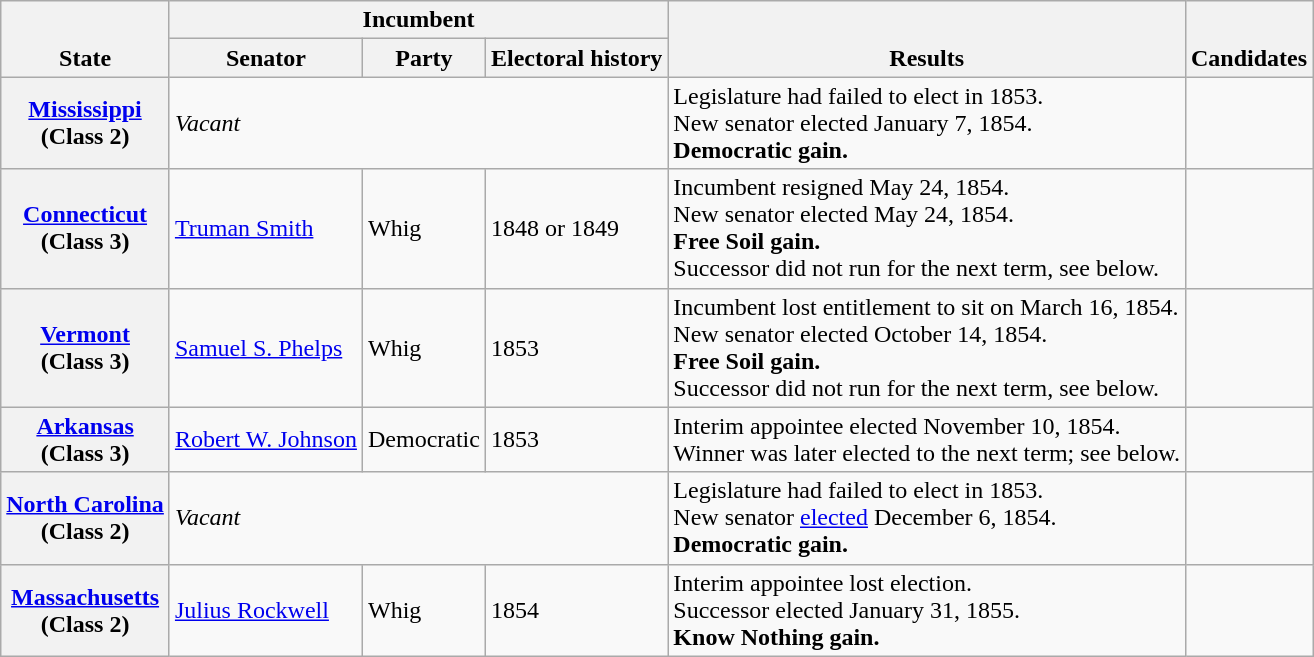<table class=wikitable>
<tr valign=bottom>
<th rowspan=2>State</th>
<th colspan=3>Incumbent</th>
<th rowspan=2>Results</th>
<th rowspan=2>Candidates</th>
</tr>
<tr valign=bottom>
<th>Senator</th>
<th>Party</th>
<th>Electoral history</th>
</tr>
<tr>
<th><a href='#'>Mississippi</a><br>(Class 2)</th>
<td colspan=3><em>Vacant</em></td>
<td>Legislature had failed to elect in 1853.<br>New senator elected January 7, 1854.<br><strong>Democratic gain.</strong></td>
<td nowrap></td>
</tr>
<tr>
<th><a href='#'>Connecticut</a><br>(Class 3)</th>
<td><a href='#'>Truman Smith</a></td>
<td>Whig</td>
<td>1848 or 1849</td>
<td>Incumbent resigned May 24, 1854.<br>New senator elected May 24, 1854.<br><strong>Free Soil gain.</strong><br>Successor did not run for the next term, see below.</td>
<td nowrap></td>
</tr>
<tr>
<th><a href='#'>Vermont</a><br>(Class 3)</th>
<td><a href='#'>Samuel S. Phelps</a></td>
<td>Whig</td>
<td>1853 </td>
<td>Incumbent lost entitlement to sit on March 16, 1854.<br>New senator elected October 14, 1854.<br><strong>Free Soil gain.</strong><br>Successor did not run for the next term, see below.</td>
<td nowrap></td>
</tr>
<tr>
<th><a href='#'>Arkansas</a><br>(Class 3)</th>
<td><a href='#'>Robert W. Johnson</a></td>
<td>Democratic</td>
<td>1853 </td>
<td>Interim appointee elected November 10, 1854.<br>Winner was later elected to the next term; see below.</td>
<td nowrap></td>
</tr>
<tr>
<th><a href='#'>North Carolina</a><br>(Class 2)</th>
<td colspan=3><em>Vacant</em></td>
<td>Legislature had failed to elect in 1853.<br>New senator <a href='#'>elected</a> December 6, 1854.<br><strong>Democratic gain.</strong></td>
<td nowrap></td>
</tr>
<tr>
<th><a href='#'>Massachusetts</a><br>(Class 2)</th>
<td><a href='#'>Julius Rockwell</a></td>
<td>Whig</td>
<td>1854 </td>
<td>Interim appointee lost election.<br>Successor elected January 31, 1855.<br><strong>Know Nothing gain.</strong></td>
<td nowrap></td>
</tr>
</table>
